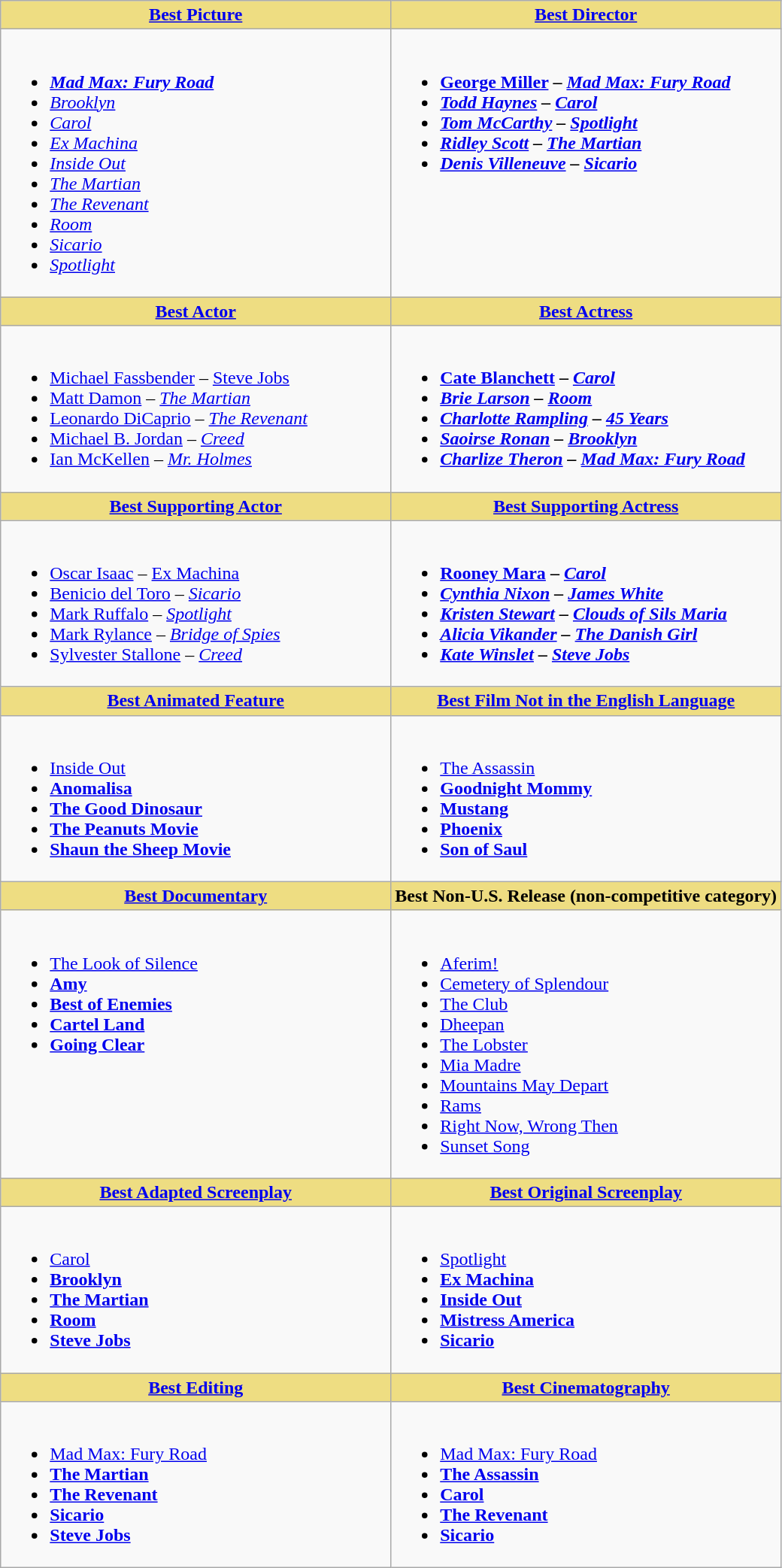<table class="wikitable">
<tr>
<th style="background:#EEDD82; width: 50%"><a href='#'>Best Picture</a></th>
<th style="background:#EEDD82; width: 50%"><a href='#'>Best Director</a></th>
</tr>
<tr>
<td valign="top"><br><ul><li><strong><em><a href='#'>Mad Max: Fury Road</a></em></strong></li><li><em><a href='#'>Brooklyn</a></em></li><li><em><a href='#'>Carol</a></em></li><li><em><a href='#'>Ex Machina</a></em></li><li><em><a href='#'>Inside Out</a></em></li><li><em><a href='#'>The Martian</a></em></li><li><em><a href='#'>The Revenant</a></em></li><li><em><a href='#'>Room</a></em></li><li><em><a href='#'>Sicario</a></em></li><li><em><a href='#'>Spotlight</a></em></li></ul></td>
<td valign="top"><br><ul><li><strong><a href='#'>George Miller</a> – <em><a href='#'>Mad Max: Fury Road</a><strong><em></li><li><a href='#'>Todd Haynes</a> – </em><a href='#'>Carol</a><em></li><li><a href='#'>Tom McCarthy</a> – </em><a href='#'>Spotlight</a><em></li><li><a href='#'>Ridley Scott</a> – </em><a href='#'>The Martian</a><em></li><li><a href='#'>Denis Villeneuve</a> – </em><a href='#'>Sicario</a><em></li></ul></td>
</tr>
<tr>
<th style="background:#EEDD82; width: 50%"><a href='#'>Best Actor</a></th>
<th style="background:#EEDD82; width: 50%"><a href='#'>Best Actress</a></th>
</tr>
<tr>
<td valign="top"><br><ul><li></strong><a href='#'>Michael Fassbender</a> – </em><a href='#'>Steve Jobs</a></em></strong></li><li><a href='#'>Matt Damon</a> – <em><a href='#'>The Martian</a></em></li><li><a href='#'>Leonardo DiCaprio</a> – <em><a href='#'>The Revenant</a></em></li><li><a href='#'>Michael B. Jordan</a> – <em><a href='#'>Creed</a></em></li><li><a href='#'>Ian McKellen</a> – <em><a href='#'>Mr. Holmes</a></em></li></ul></td>
<td valign="top"><br><ul><li><strong><a href='#'>Cate Blanchett</a> – <em><a href='#'>Carol</a><strong><em></li><li><a href='#'>Brie Larson</a> – </em><a href='#'>Room</a><em></li><li><a href='#'>Charlotte Rampling</a> – </em><a href='#'>45 Years</a><em></li><li><a href='#'>Saoirse Ronan</a> – </em><a href='#'>Brooklyn</a><em></li><li><a href='#'>Charlize Theron</a> – </em><a href='#'>Mad Max: Fury Road</a><em></li></ul></td>
</tr>
<tr>
<th style="background:#EEDD82; width: 50%"><a href='#'>Best Supporting Actor</a></th>
<th style="background:#EEDD82; width: 50%"><a href='#'>Best Supporting Actress</a></th>
</tr>
<tr>
<td valign="top"><br><ul><li></strong><a href='#'>Oscar Isaac</a> – </em><a href='#'>Ex Machina</a></em></strong></li><li><a href='#'>Benicio del Toro</a> – <em> <a href='#'>Sicario</a></em></li><li><a href='#'>Mark Ruffalo</a> – <em><a href='#'>Spotlight</a></em></li><li><a href='#'>Mark Rylance</a> – <em><a href='#'>Bridge of Spies</a></em></li><li><a href='#'>Sylvester Stallone</a> – <em><a href='#'>Creed</a></em></li></ul></td>
<td valign="top"><br><ul><li><strong><a href='#'>Rooney Mara</a> – <em><a href='#'>Carol</a><strong><em></li><li><a href='#'>Cynthia Nixon</a> – </em><a href='#'>James White</a><em></li><li><a href='#'>Kristen Stewart</a> – </em><a href='#'>Clouds of Sils Maria</a><em></li><li><a href='#'>Alicia Vikander</a> – </em><a href='#'>The Danish Girl</a><em></li><li><a href='#'>Kate Winslet</a> – </em><a href='#'>Steve Jobs</a><em></li></ul></td>
</tr>
<tr>
<th style="background:#EEDD82; width: 50%"><a href='#'>Best Animated Feature</a></th>
<th style="background:#EEDD82; width: 50%"><a href='#'>Best Film Not in the English Language</a></th>
</tr>
<tr>
<td valign="top"><br><ul><li></em></strong><a href='#'>Inside Out</a><strong><em></li><li></em><a href='#'>Anomalisa</a><em></li><li></em><a href='#'>The Good Dinosaur</a><em></li><li></em><a href='#'>The Peanuts Movie</a><em></li><li></em><a href='#'>Shaun the Sheep Movie</a><em></li></ul></td>
<td valign="top"><br><ul><li></em></strong><a href='#'>The Assassin</a><strong><em></li><li></em><a href='#'>Goodnight Mommy</a><em></li><li></em><a href='#'>Mustang</a><em></li><li></em><a href='#'>Phoenix</a><em></li><li></em><a href='#'>Son of Saul</a><em></li></ul></td>
</tr>
<tr>
<th style="background:#EEDD82; width: 50%"><a href='#'>Best Documentary</a></th>
<th style="background:#EEDD82; width: 50%">Best Non-U.S. Release (non-competitive category)</th>
</tr>
<tr>
<td valign="top"><br><ul><li></em></strong><a href='#'>The Look of Silence</a><strong><em></li><li></em><a href='#'>Amy</a><em></li><li></em><a href='#'>Best of Enemies</a><em></li><li></em><a href='#'>Cartel Land</a><em></li><li></em><a href='#'>Going Clear</a><em></li></ul></td>
<td valign="top"><br><ul><li></em><a href='#'>Aferim!</a><em></li><li></em><a href='#'>Cemetery of Splendour</a><em></li><li></em><a href='#'>The Club</a><em></li><li></em><a href='#'>Dheepan</a><em></li><li></em><a href='#'>The Lobster</a><em></li><li></em><a href='#'>Mia Madre</a><em></li><li></em><a href='#'>Mountains May Depart</a><em></li><li></em><a href='#'>Rams</a><em></li><li></em><a href='#'>Right Now, Wrong Then</a><em></li><li></em><a href='#'>Sunset Song</a><em></li></ul></td>
</tr>
<tr>
<th style="background:#EEDD82; width: 50%"><a href='#'>Best Adapted Screenplay</a></th>
<th style="background:#EEDD82; width: 50%"><a href='#'>Best Original Screenplay</a></th>
</tr>
<tr>
<td valign="top"><br><ul><li></em></strong><a href='#'>Carol</a><strong><em></li><li></em><a href='#'>Brooklyn</a><em></li><li></em><a href='#'>The Martian</a><em></li><li></em><a href='#'>Room</a><em></li><li></em><a href='#'>Steve Jobs</a><em></li></ul></td>
<td valign="top"><br><ul><li></em></strong><a href='#'>Spotlight</a><strong><em></li><li></em><a href='#'>Ex Machina</a><em></li><li></em><a href='#'>Inside Out</a><em></li><li></em><a href='#'>Mistress America</a><em></li><li></em><a href='#'>Sicario</a><em></li></ul></td>
</tr>
<tr>
<th style="background:#EEDD82; width: 50%"><a href='#'>Best Editing</a></th>
<th style="background:#EEDD82; width: 50%"><a href='#'>Best Cinematography</a></th>
</tr>
<tr>
<td valign="top"><br><ul><li></em></strong><a href='#'>Mad Max: Fury Road</a><strong><em></li><li></em><a href='#'>The Martian</a><em></li><li></em><a href='#'>The Revenant</a><em></li><li></em><a href='#'>Sicario</a><em></li><li></em><a href='#'>Steve Jobs</a><em></li></ul></td>
<td valign="top"><br><ul><li></em></strong><a href='#'>Mad Max: Fury Road</a><strong><em></li><li></em><a href='#'>The Assassin</a><em></li><li></em><a href='#'>Carol</a><em></li><li></em><a href='#'>The Revenant</a><em></li><li></em><a href='#'>Sicario</a><em></li></ul></td>
</tr>
</table>
